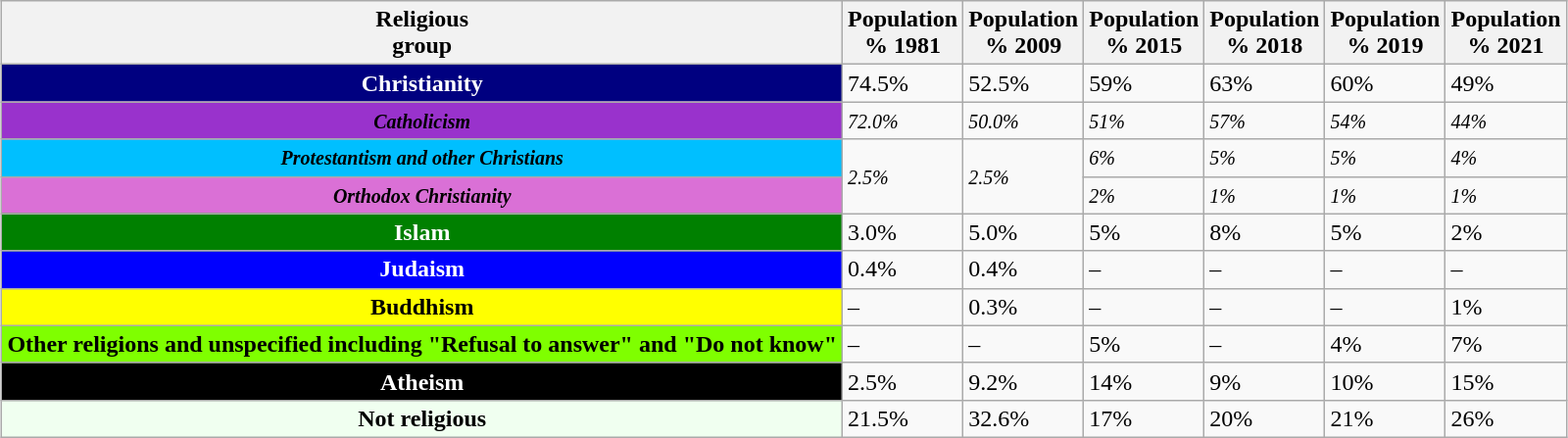<table class="wikitable sortable" style="margin:auto;">
<tr style="text-align: center;">
<th>Religious<br>group</th>
<th>Population <br>% <strong>1981</strong></th>
<th>Population <br>% <strong>2009</strong></th>
<th>Population <br>% <strong>2015</strong></th>
<th>Population <br>% <strong>2018</strong></th>
<th>Population <br>% <strong>2019</strong></th>
<th>Population <br>% <strong>2021</strong></th>
</tr>
<tr>
<th style="background:Navy; color:white">Christianity</th>
<td>74.5%</td>
<td>52.5%</td>
<td>59%</td>
<td>63%</td>
<td>60%</td>
<td>49%</td>
</tr>
<tr>
<th style="background:DarkOrchid;"><small><em>Catholicism</em></small></th>
<td><small><em>72.0%</em></small></td>
<td><small><em>50.0%</em></small></td>
<td><small><em>51%</em></small></td>
<td><small><em>57%</em></small></td>
<td><small><em>54%</em></small></td>
<td><small><em>44%</em></small></td>
</tr>
<tr>
<th style="background:DeepSkyBlue;"><small><em>Protestantism and other Christians</em></small></th>
<td rowspan="2"><small><em>2.5%</em></small></td>
<td rowspan="2"><small><em>2.5%</em></small></td>
<td><small><em>6%</em></small></td>
<td><small><em>5%</em></small></td>
<td><small><em>5%</em></small></td>
<td><small><em>4%</em></small></td>
</tr>
<tr>
<th style="background:Orchid;"><small><em>Orthodox Christianity</em></small></th>
<td><small><em>2%</em></small></td>
<td><small><em>1%</em></small></td>
<td><small><em>1%</em></small></td>
<td><small><em>1%</em></small></td>
</tr>
<tr>
<th style="background:Green; color:white;">Islam</th>
<td>3.0%</td>
<td>5.0%</td>
<td>5%</td>
<td>8%</td>
<td>5%</td>
<td>2%</td>
</tr>
<tr>
<th style="background:Blue; color:white;">Judaism</th>
<td>0.4%</td>
<td>0.4%</td>
<td>–</td>
<td>–</td>
<td>–</td>
<td>–</td>
</tr>
<tr>
<th style="background:Yellow;">Buddhism</th>
<td>–</td>
<td>0.3%</td>
<td>–</td>
<td>–</td>
<td>–</td>
<td>1%</td>
</tr>
<tr>
<th style="background:Chartreuse;">Other religions and unspecified including "Refusal to answer" and "Do not know"</th>
<td>–</td>
<td>–</td>
<td>5%</td>
<td>–</td>
<td>4%</td>
<td>7%</td>
</tr>
<tr>
<th style="background:Black; color:white;">Atheism</th>
<td>2.5%</td>
<td>9.2%</td>
<td>14%</td>
<td>9%</td>
<td>10%</td>
<td>15%</td>
</tr>
<tr>
<th style="background:Honeydew;">Not religious</th>
<td>21.5%</td>
<td>32.6%</td>
<td>17%</td>
<td>20%</td>
<td>21%</td>
<td>26%</td>
</tr>
</table>
